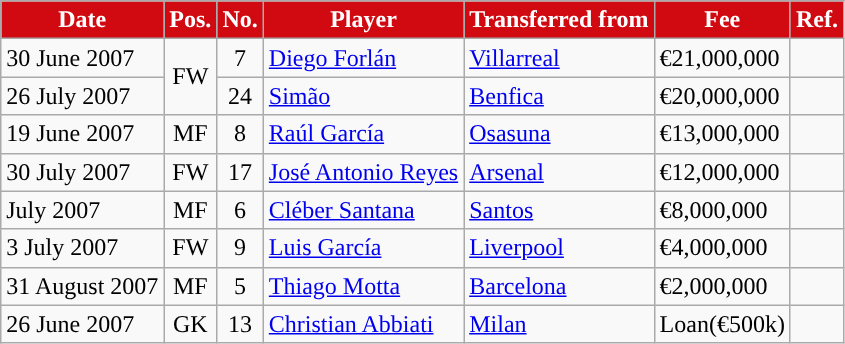<table class="wikitable plainrowheaders sortable">
<tr>
<th style="background:#D10A11; color:white; ">Date</th>
<th style="background:#D10A11; color:white; ">Pos.</th>
<th style="background:#D10A11; color:white; ">No.</th>
<th style="background:#D10A11; color:white; ">Player</th>
<th style="background:#D10A11; color:white; ">Transferred from</th>
<th style="background:#D10A11; color:white; ">Fee</th>
<th style="background:#D10A11; color:white; ">Ref.</th>
</tr>
<tr>
<td>30 June 2007</td>
<td rowspan="2" style="text-align:center;">FW</td>
<td style="text-align:center;">7</td>
<td style="text-align:left;"> <a href='#'>Diego Forlán</a></td>
<td style="text-align:left;"> <a href='#'>Villarreal</a></td>
<td>€21,000,000</td>
<td></td>
</tr>
<tr>
<td>26 July 2007</td>
<td style="text-align:center;">24</td>
<td style="text-align:left;"> <a href='#'>Simão</a></td>
<td style="text-align:left;"> <a href='#'>Benfica</a></td>
<td>€20,000,000</td>
<td></td>
</tr>
<tr>
<td>19 June 2007</td>
<td rowspan="1" style="text-align:center;">MF</td>
<td style="text-align:center;">8</td>
<td style="text-align:left;"> <a href='#'>Raúl García</a></td>
<td style="text-align:left;"> <a href='#'>Osasuna</a></td>
<td>€13,000,000</td>
<td></td>
</tr>
<tr>
<td>30 July 2007</td>
<td rowspan="1" style="text-align:center;">FW</td>
<td style="text-align:center;">17</td>
<td style="text-align:left;"> <a href='#'>José Antonio Reyes</a></td>
<td style="text-align:left;"> <a href='#'>Arsenal</a></td>
<td>€12,000,000</td>
<td></td>
</tr>
<tr>
<td>July 2007</td>
<td rowspan="1" style="text-align:center;">MF</td>
<td style="text-align:center;">6</td>
<td style="text-align:left;"> <a href='#'>Cléber Santana</a></td>
<td style="text-align:left;"> <a href='#'>Santos</a></td>
<td>€8,000,000</td>
<td></td>
</tr>
<tr>
<td>3 July 2007</td>
<td rowspan="1" style="text-align:center;">FW</td>
<td style="text-align:center;">9</td>
<td style="text-align:left;"> <a href='#'>Luis García</a></td>
<td style="text-align:left;"> <a href='#'>Liverpool</a></td>
<td>€4,000,000</td>
<td></td>
</tr>
<tr>
<td>31 August 2007</td>
<td rowspan="1" style="text-align:center;">MF</td>
<td style="text-align:center;">5</td>
<td style="text-align:left;"> <a href='#'>Thiago Motta</a></td>
<td style="text-align:left;"> <a href='#'>Barcelona</a></td>
<td>€2,000,000</td>
<td></td>
</tr>
<tr>
<td>26 June 2007</td>
<td rowspan="1" style="text-align:center;">GK</td>
<td style="text-align:center;">13</td>
<td style="text-align:left;"> <a href='#'>Christian Abbiati</a></td>
<td style="text-align:left;"> <a href='#'>Milan</a></td>
<td>Loan(€500k)</td>
<td></td>
</tr>
</table>
